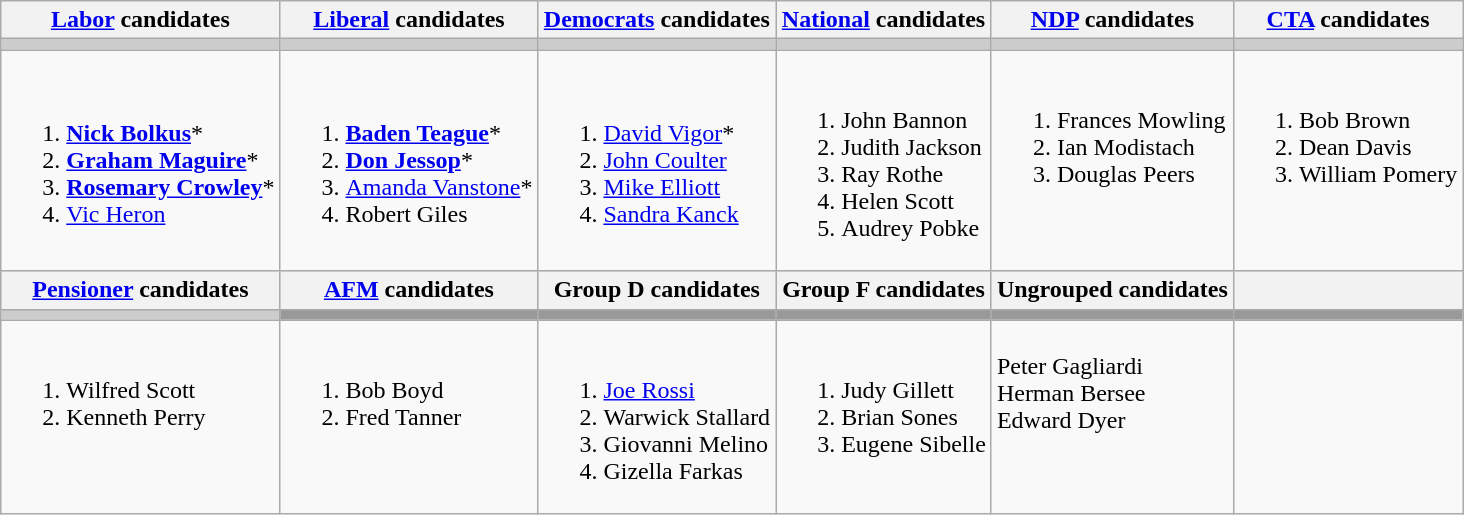<table class="wikitable">
<tr>
<th><a href='#'>Labor</a> candidates</th>
<th><a href='#'>Liberal</a> candidates</th>
<th><a href='#'>Democrats</a> candidates</th>
<th><a href='#'>National</a> candidates</th>
<th><a href='#'>NDP</a> candidates</th>
<th><a href='#'>CTA</a> candidates</th>
</tr>
<tr bgcolor="#cccccc">
<td></td>
<td></td>
<td></td>
<td></td>
<td></td>
<td></td>
</tr>
<tr>
<td><br><ol><li><strong><a href='#'>Nick Bolkus</a></strong>*</li><li><strong><a href='#'>Graham Maguire</a></strong>*</li><li><strong><a href='#'>Rosemary Crowley</a></strong>*</li><li><a href='#'>Vic Heron</a></li></ol></td>
<td><br><ol><li><strong><a href='#'>Baden Teague</a></strong>*</li><li><strong><a href='#'>Don Jessop</a></strong>*</li><li><a href='#'>Amanda Vanstone</a>*</li><li>Robert Giles</li></ol></td>
<td><br><ol><li><a href='#'>David Vigor</a>*</li><li><a href='#'>John Coulter</a></li><li><a href='#'>Mike Elliott</a></li><li><a href='#'>Sandra Kanck</a></li></ol></td>
<td valign=top><br><ol><li>John Bannon</li><li>Judith Jackson</li><li>Ray Rothe</li><li>Helen Scott</li><li>Audrey Pobke</li></ol></td>
<td valign=top><br><ol><li>Frances Mowling</li><li>Ian Modistach</li><li>Douglas Peers</li></ol></td>
<td valign=top><br><ol><li>Bob Brown</li><li>Dean Davis</li><li>William Pomery</li></ol></td>
</tr>
<tr bgcolor="#cccccc">
<th><a href='#'>Pensioner</a> candidates</th>
<th><a href='#'>AFM</a> candidates</th>
<th>Group D candidates</th>
<th>Group F candidates</th>
<th>Ungrouped candidates</th>
<th></th>
</tr>
<tr bgcolor="#cccccc">
<td></td>
<td bgcolor="#999999"></td>
<td bgcolor="#999999"></td>
<td bgcolor="#999999"></td>
<td bgcolor="#999999"></td>
<td bgcolor="#999999"></td>
</tr>
<tr>
<td valign=top><br><ol><li>Wilfred Scott</li><li>Kenneth Perry</li></ol></td>
<td valign=top><br><ol><li>Bob Boyd</li><li>Fred Tanner</li></ol></td>
<td valign=top><br><ol><li><a href='#'>Joe Rossi</a></li><li>Warwick Stallard</li><li>Giovanni Melino</li><li>Gizella Farkas</li></ol></td>
<td valign=top><br><ol><li>Judy Gillett</li><li>Brian Sones</li><li>Eugene Sibelle</li></ol></td>
<td valign=top><br>Peter Gagliardi<br>
Herman Bersee<br>
Edward Dyer</td>
</tr>
</table>
